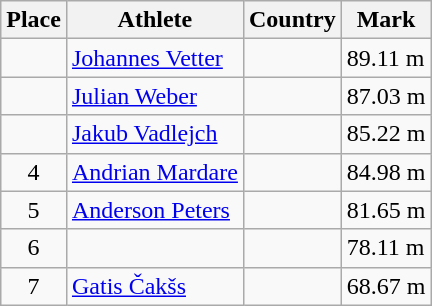<table class="wikitable">
<tr>
<th>Place</th>
<th>Athlete</th>
<th>Country</th>
<th>Mark</th>
</tr>
<tr>
<td align=center></td>
<td><a href='#'>Johannes Vetter</a></td>
<td></td>
<td>89.11 m</td>
</tr>
<tr>
<td align=center></td>
<td><a href='#'>Julian Weber</a></td>
<td></td>
<td>87.03 m</td>
</tr>
<tr>
<td align=center></td>
<td><a href='#'>Jakub Vadlejch</a></td>
<td></td>
<td>85.22 m</td>
</tr>
<tr>
<td align=center>4</td>
<td><a href='#'>Andrian Mardare</a></td>
<td></td>
<td>84.98 m</td>
</tr>
<tr>
<td align=center>5</td>
<td><a href='#'>Anderson Peters</a></td>
<td></td>
<td>81.65 m</td>
</tr>
<tr>
<td align=center>6</td>
<td></td>
<td></td>
<td>78.11 m</td>
</tr>
<tr>
<td align=center>7</td>
<td><a href='#'>Gatis Čakšs</a></td>
<td></td>
<td>68.67 m</td>
</tr>
</table>
